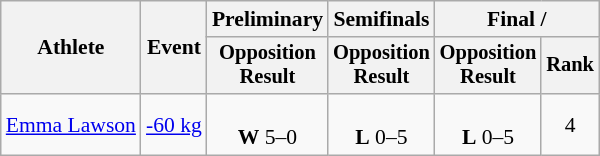<table class="wikitable" style="font-size:90%;">
<tr>
<th rowspan=2>Athlete</th>
<th rowspan=2>Event</th>
<th>Preliminary</th>
<th>Semifinals</th>
<th colspan=2>Final / </th>
</tr>
<tr style="font-size:95%">
<th>Opposition<br>Result</th>
<th>Opposition<br>Result</th>
<th>Opposition<br>Result</th>
<th>Rank</th>
</tr>
<tr align=center>
<td align=left><a href='#'>Emma Lawson</a></td>
<td align=left><a href='#'>-60 kg</a></td>
<td><br><strong>W</strong> 5–0</td>
<td><br><strong>L</strong> 0–5</td>
<td><br><strong>L</strong> 0–5</td>
<td>4</td>
</tr>
</table>
